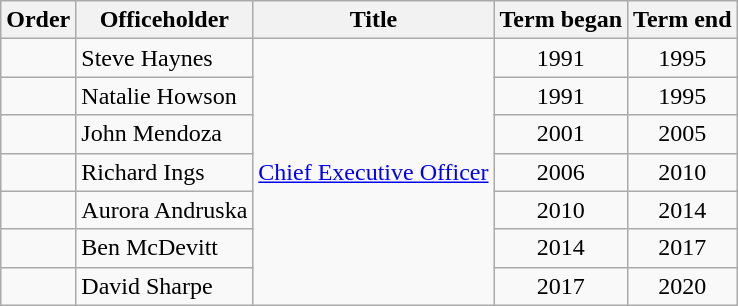<table class="wikitable" width="auto" style="text-align: center">
<tr>
<th>Order</th>
<th>Officeholder</th>
<th>Title</th>
<th>Term began</th>
<th>Term end</th>
</tr>
<tr>
<td></td>
<td align=left>Steve Haynes</td>
<td align=left rowspan=7><a href='#'>Chief Executive Officer</a></td>
<td>1991</td>
<td>1995 </td>
</tr>
<tr>
<td></td>
<td align=left>Natalie Howson</td>
<td>1991</td>
<td>1995</td>
</tr>
<tr>
<td></td>
<td align=left>John Mendoza</td>
<td>2001</td>
<td>2005</td>
</tr>
<tr>
<td></td>
<td align=left>Richard Ings</td>
<td>2006</td>
<td>2010</td>
</tr>
<tr>
<td></td>
<td align=left>Aurora Andruska</td>
<td>2010</td>
<td>2014</td>
</tr>
<tr>
<td></td>
<td align=left>Ben McDevitt</td>
<td>2014</td>
<td>2017  </td>
</tr>
<tr>
<td></td>
<td align=left>David Sharpe </td>
<td>2017</td>
<td>2020  </td>
</tr>
</table>
